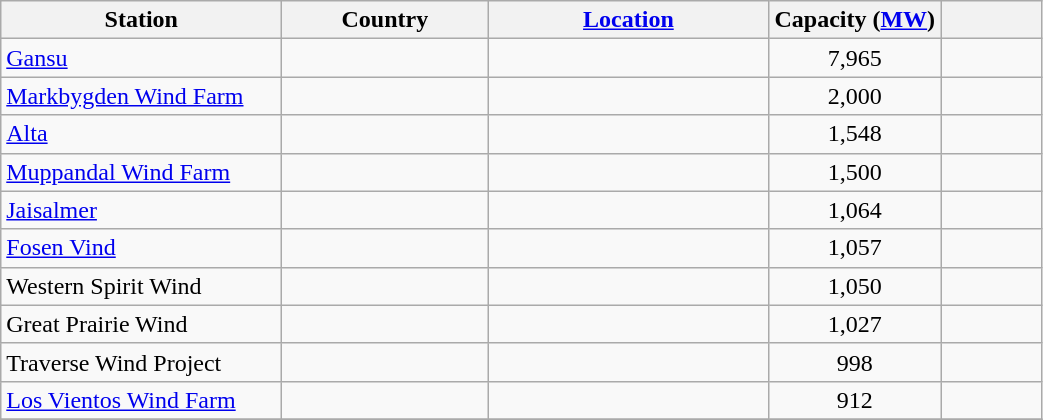<table class="wikitable sortable static-row-numbers static-row-header-text sort-under-center hover-highlight" "style="font-size: 100%">
<tr>
<th width=180>Station</th>
<th width=130>Country</th>
<th width=180><a href='#'>Location</a></th>
<th>Capacity (<a href='#'>MW</a>)</th>
<th width=60></th>
</tr>
<tr>
<td><a href='#'>Gansu</a></td>
<td></td>
<td></td>
<td align=center>7,965</td>
<td></td>
</tr>
<tr>
<td><a href='#'>Markbygden Wind Farm</a></td>
<td></td>
<td></td>
<td align=center>2,000</td>
<td></td>
</tr>
<tr>
<td><a href='#'>Alta</a></td>
<td></td>
<td></td>
<td align=center>1,548</td>
<td></td>
</tr>
<tr>
<td><a href='#'>Muppandal Wind Farm</a></td>
<td></td>
<td></td>
<td align=center>1,500</td>
<td></td>
</tr>
<tr>
<td><a href='#'>Jaisalmer</a></td>
<td></td>
<td></td>
<td align=center>1,064</td>
<td></td>
</tr>
<tr>
<td><a href='#'>Fosen Vind</a></td>
<td></td>
<td></td>
<td align=center>1,057</td>
<td></td>
</tr>
<tr>
<td>Western Spirit Wind</td>
<td></td>
<td></td>
<td align=center>1,050</td>
<td></td>
</tr>
<tr>
<td>Great Prairie Wind</td>
<td></td>
<td></td>
<td align=center>1,027</td>
<td></td>
</tr>
<tr>
<td>Traverse Wind Project</td>
<td></td>
<td></td>
<td align=center>998</td>
<td></td>
</tr>
<tr>
<td><a href='#'>Los Vientos Wind Farm</a></td>
<td></td>
<td></td>
<td align=center>912</td>
<td></td>
</tr>
<tr>
</tr>
</table>
